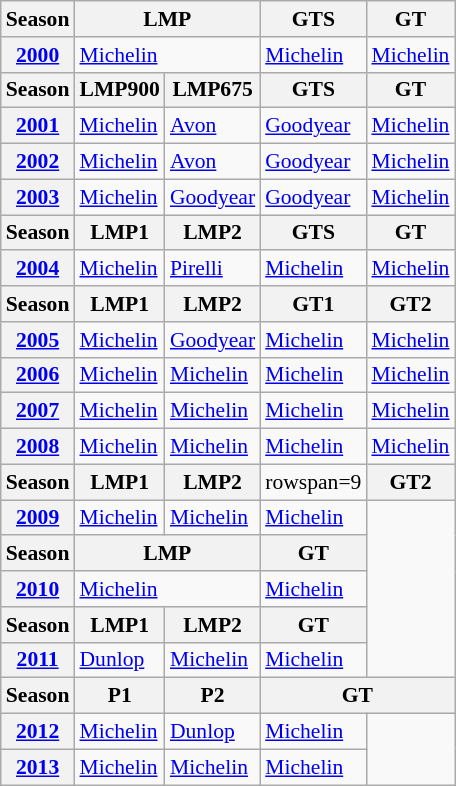<table class="wikitable" style="font-size: 90%;">
<tr>
<th>Season</th>
<th colspan=2>LMP</th>
<th>GTS</th>
<th>GT</th>
</tr>
<tr>
<th><a href='#'>2000</a></th>
<td colspan=2> <a href='#'>Michelin</a></td>
<td> <a href='#'>Michelin</a></td>
<td> <a href='#'>Michelin</a></td>
</tr>
<tr>
<th>Season</th>
<th>LMP900</th>
<th>LMP675</th>
<th>GTS</th>
<th>GT</th>
</tr>
<tr>
<th><a href='#'>2001</a></th>
<td> <a href='#'>Michelin</a></td>
<td> <a href='#'>Avon</a></td>
<td> <a href='#'>Goodyear</a></td>
<td> <a href='#'>Michelin</a></td>
</tr>
<tr>
<th><a href='#'>2002</a></th>
<td> <a href='#'>Michelin</a></td>
<td> <a href='#'>Avon</a></td>
<td> <a href='#'>Goodyear</a></td>
<td> <a href='#'>Michelin</a></td>
</tr>
<tr>
<th><a href='#'>2003</a></th>
<td> <a href='#'>Michelin</a></td>
<td> <a href='#'>Goodyear</a></td>
<td> <a href='#'>Goodyear</a></td>
<td> <a href='#'>Michelin</a></td>
</tr>
<tr>
<th>Season</th>
<th>LMP1</th>
<th>LMP2</th>
<th>GTS</th>
<th>GT</th>
</tr>
<tr>
<th><a href='#'>2004</a></th>
<td> <a href='#'>Michelin</a></td>
<td> <a href='#'>Pirelli</a></td>
<td> <a href='#'>Michelin</a></td>
<td> <a href='#'>Michelin</a></td>
</tr>
<tr>
<th>Season</th>
<th>LMP1</th>
<th>LMP2</th>
<th>GT1</th>
<th>GT2</th>
</tr>
<tr>
<th><a href='#'>2005</a></th>
<td> <a href='#'>Michelin</a></td>
<td> <a href='#'>Goodyear</a></td>
<td> <a href='#'>Michelin</a></td>
<td> <a href='#'>Michelin</a></td>
</tr>
<tr>
<th><a href='#'>2006</a></th>
<td> <a href='#'>Michelin</a></td>
<td> <a href='#'>Michelin</a></td>
<td> <a href='#'>Michelin</a></td>
<td> <a href='#'>Michelin</a></td>
</tr>
<tr>
<th><a href='#'>2007</a></th>
<td> <a href='#'>Michelin</a></td>
<td> <a href='#'>Michelin</a></td>
<td> <a href='#'>Michelin</a></td>
<td> <a href='#'>Michelin</a></td>
</tr>
<tr>
<th><a href='#'>2008</a></th>
<td> <a href='#'>Michelin</a></td>
<td> <a href='#'>Michelin</a></td>
<td> <a href='#'>Michelin</a></td>
<td> <a href='#'>Michelin</a></td>
</tr>
<tr>
<th>Season</th>
<th>LMP1</th>
<th>LMP2</th>
<td>rowspan=9 </td>
<th>GT2</th>
</tr>
<tr>
<th><a href='#'>2009</a></th>
<td> <a href='#'>Michelin</a></td>
<td> <a href='#'>Michelin</a></td>
<td> <a href='#'>Michelin</a></td>
</tr>
<tr>
<th>Season</th>
<th colspan=2>LMP</th>
<th>GT</th>
</tr>
<tr>
<th><a href='#'>2010</a></th>
<td colspan=2> <a href='#'>Michelin</a></td>
<td> <a href='#'>Michelin</a></td>
</tr>
<tr>
<th>Season</th>
<th>LMP1</th>
<th>LMP2</th>
<th>GT</th>
</tr>
<tr>
<th><a href='#'>2011</a></th>
<td> <a href='#'>Dunlop</a></td>
<td> <a href='#'>Michelin</a></td>
<td> <a href='#'>Michelin</a></td>
</tr>
<tr>
<th>Season</th>
<th>P1</th>
<th>P2</th>
<th colspan=2>GT</th>
</tr>
<tr>
<th><a href='#'>2012</a></th>
<td> <a href='#'>Michelin</a></td>
<td> <a href='#'>Dunlop</a></td>
<td> <a href='#'>Michelin</a></td>
</tr>
<tr>
<th><a href='#'>2013</a></th>
<td> <a href='#'>Michelin</a></td>
<td> <a href='#'>Michelin</a></td>
<td> <a href='#'>Michelin</a></td>
</tr>
</table>
